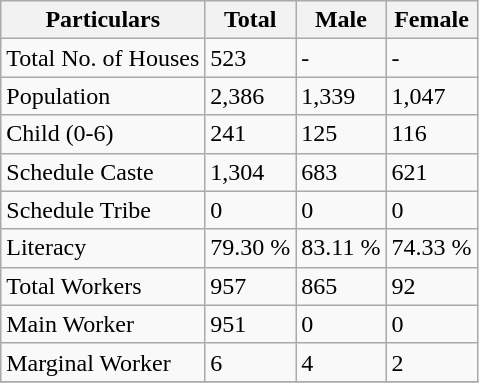<table class="wikitable sortable">
<tr>
<th>Particulars</th>
<th>Total</th>
<th>Male</th>
<th>Female</th>
</tr>
<tr>
<td>Total No. of Houses</td>
<td>523</td>
<td>-</td>
<td>-</td>
</tr>
<tr>
<td>Population</td>
<td>2,386</td>
<td>1,339</td>
<td>1,047</td>
</tr>
<tr>
<td>Child (0-6)</td>
<td>241</td>
<td>125</td>
<td>116</td>
</tr>
<tr>
<td>Schedule Caste</td>
<td>1,304</td>
<td>683</td>
<td>621</td>
</tr>
<tr>
<td>Schedule Tribe</td>
<td>0</td>
<td>0</td>
<td>0</td>
</tr>
<tr>
<td>Literacy</td>
<td>79.30 %</td>
<td>83.11 %</td>
<td>74.33 %</td>
</tr>
<tr>
<td>Total Workers</td>
<td>957</td>
<td>865</td>
<td>92</td>
</tr>
<tr>
<td>Main Worker</td>
<td>951</td>
<td>0</td>
<td>0</td>
</tr>
<tr>
<td>Marginal Worker</td>
<td>6</td>
<td>4</td>
<td>2</td>
</tr>
<tr>
</tr>
</table>
